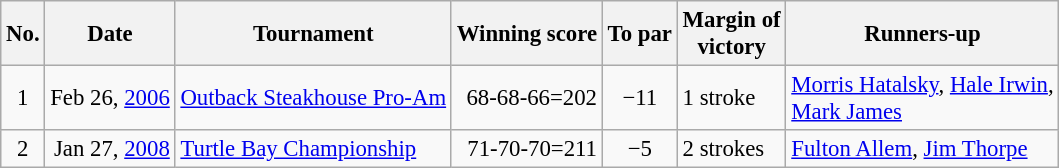<table class="wikitable" style="font-size:95%;">
<tr>
<th>No.</th>
<th>Date</th>
<th>Tournament</th>
<th>Winning score</th>
<th>To par</th>
<th>Margin of<br>victory</th>
<th>Runners-up</th>
</tr>
<tr>
<td align=center>1</td>
<td align=right>Feb 26, <a href='#'>2006</a></td>
<td><a href='#'>Outback Steakhouse Pro-Am</a></td>
<td align=right>68-68-66=202</td>
<td align=center>−11</td>
<td>1 stroke</td>
<td> <a href='#'>Morris Hatalsky</a>,  <a href='#'>Hale Irwin</a>,<br> <a href='#'>Mark James</a></td>
</tr>
<tr>
<td align=center>2</td>
<td align=right>Jan 27, <a href='#'>2008</a></td>
<td><a href='#'>Turtle Bay Championship</a></td>
<td align=right>71-70-70=211</td>
<td align=center>−5</td>
<td>2 strokes</td>
<td> <a href='#'>Fulton Allem</a>,  <a href='#'>Jim Thorpe</a></td>
</tr>
</table>
